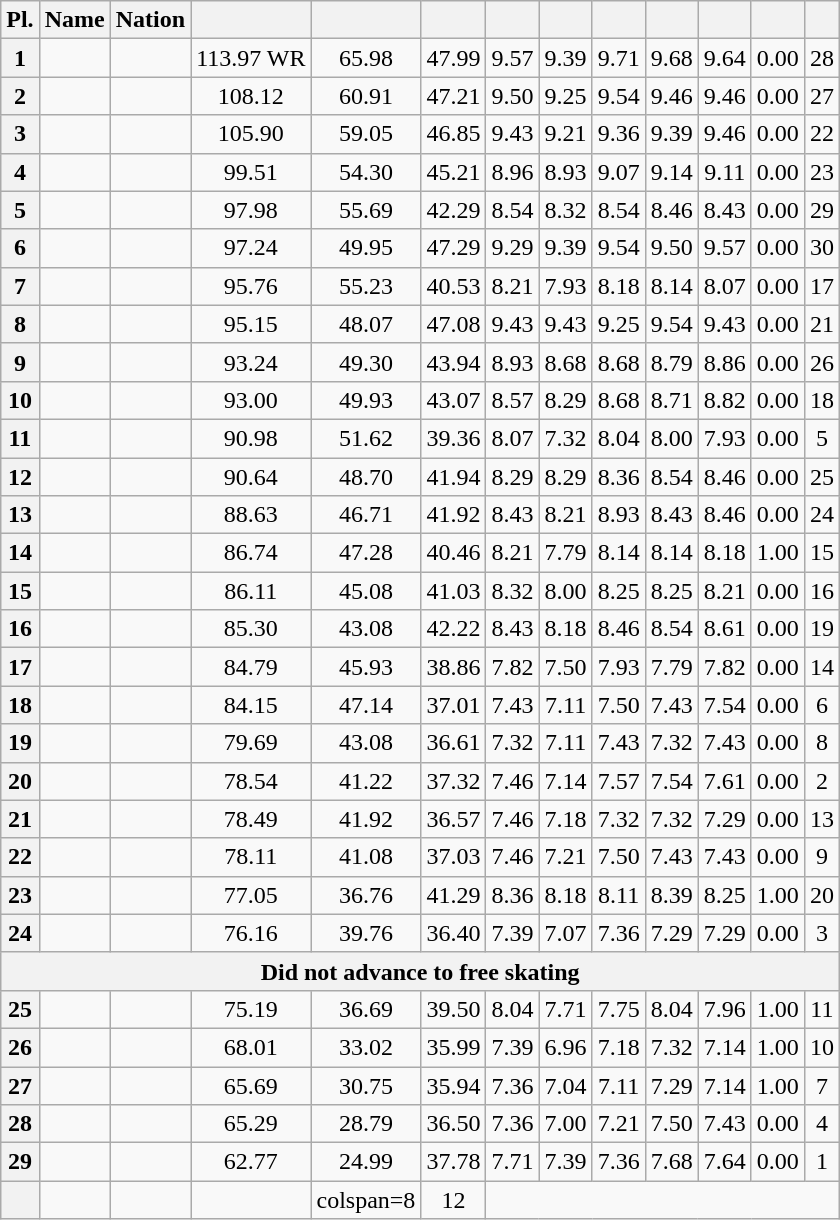<table class="wikitable sortable" style="text-align:center">
<tr>
<th>Pl.</th>
<th>Name</th>
<th>Nation</th>
<th></th>
<th></th>
<th></th>
<th></th>
<th></th>
<th></th>
<th></th>
<th></th>
<th></th>
<th></th>
</tr>
<tr>
<th>1</th>
<td align=left></td>
<td align=left></td>
<td>113.97 WR</td>
<td>65.98</td>
<td>47.99</td>
<td>9.57</td>
<td>9.39</td>
<td>9.71</td>
<td>9.68</td>
<td>9.64</td>
<td>0.00</td>
<td>28</td>
</tr>
<tr>
<th>2</th>
<td align=left></td>
<td align=left></td>
<td>108.12</td>
<td>60.91</td>
<td>47.21</td>
<td>9.50</td>
<td>9.25</td>
<td>9.54</td>
<td>9.46</td>
<td>9.46</td>
<td>0.00</td>
<td>27</td>
</tr>
<tr>
<th>3</th>
<td align=left></td>
<td align=left></td>
<td>105.90</td>
<td>59.05</td>
<td>46.85</td>
<td>9.43</td>
<td>9.21</td>
<td>9.36</td>
<td>9.39</td>
<td>9.46</td>
<td>0.00</td>
<td>22</td>
</tr>
<tr>
<th>4</th>
<td align=left></td>
<td align=left></td>
<td>99.51</td>
<td>54.30</td>
<td>45.21</td>
<td>8.96</td>
<td>8.93</td>
<td>9.07</td>
<td>9.14</td>
<td>9.11</td>
<td>0.00</td>
<td>23</td>
</tr>
<tr>
<th>5</th>
<td align=left></td>
<td align=left></td>
<td>97.98</td>
<td>55.69</td>
<td>42.29</td>
<td>8.54</td>
<td>8.32</td>
<td>8.54</td>
<td>8.46</td>
<td>8.43</td>
<td>0.00</td>
<td>29</td>
</tr>
<tr>
<th>6</th>
<td align=left></td>
<td align=left></td>
<td>97.24</td>
<td>49.95</td>
<td>47.29</td>
<td>9.29</td>
<td>9.39</td>
<td>9.54</td>
<td>9.50</td>
<td>9.57</td>
<td>0.00</td>
<td>30</td>
</tr>
<tr>
<th>7</th>
<td align=left></td>
<td align=left></td>
<td>95.76</td>
<td>55.23</td>
<td>40.53</td>
<td>8.21</td>
<td>7.93</td>
<td>8.18</td>
<td>8.14</td>
<td>8.07</td>
<td>0.00</td>
<td>17</td>
</tr>
<tr>
<th>8</th>
<td align=left></td>
<td align=left></td>
<td>95.15</td>
<td>48.07</td>
<td>47.08</td>
<td>9.43</td>
<td>9.43</td>
<td>9.25</td>
<td>9.54</td>
<td>9.43</td>
<td>0.00</td>
<td>21</td>
</tr>
<tr>
<th>9</th>
<td align=left></td>
<td align=left></td>
<td>93.24</td>
<td>49.30</td>
<td>43.94</td>
<td>8.93</td>
<td>8.68</td>
<td>8.68</td>
<td>8.79</td>
<td>8.86</td>
<td>0.00</td>
<td>26</td>
</tr>
<tr>
<th>10</th>
<td align=left></td>
<td align=left></td>
<td>93.00</td>
<td>49.93</td>
<td>43.07</td>
<td>8.57</td>
<td>8.29</td>
<td>8.68</td>
<td>8.71</td>
<td>8.82</td>
<td>0.00</td>
<td>18</td>
</tr>
<tr>
<th>11</th>
<td align=left></td>
<td align=left></td>
<td>90.98</td>
<td>51.62</td>
<td>39.36</td>
<td>8.07</td>
<td>7.32</td>
<td>8.04</td>
<td>8.00</td>
<td>7.93</td>
<td>0.00</td>
<td>5</td>
</tr>
<tr>
<th>12</th>
<td align=left></td>
<td align=left></td>
<td>90.64</td>
<td>48.70</td>
<td>41.94</td>
<td>8.29</td>
<td>8.29</td>
<td>8.36</td>
<td>8.54</td>
<td>8.46</td>
<td>0.00</td>
<td>25</td>
</tr>
<tr>
<th>13</th>
<td align=left></td>
<td align=left></td>
<td>88.63</td>
<td>46.71</td>
<td>41.92</td>
<td>8.43</td>
<td>8.21</td>
<td>8.93</td>
<td>8.43</td>
<td>8.46</td>
<td>0.00</td>
<td>24</td>
</tr>
<tr>
<th>14</th>
<td align=left></td>
<td align=left></td>
<td>86.74</td>
<td>47.28</td>
<td>40.46</td>
<td>8.21</td>
<td>7.79</td>
<td>8.14</td>
<td>8.14</td>
<td>8.18</td>
<td>1.00</td>
<td>15</td>
</tr>
<tr>
<th>15</th>
<td align=left></td>
<td align=left></td>
<td>86.11</td>
<td>45.08</td>
<td>41.03</td>
<td>8.32</td>
<td>8.00</td>
<td>8.25</td>
<td>8.25</td>
<td>8.21</td>
<td>0.00</td>
<td>16</td>
</tr>
<tr>
<th>16</th>
<td align=left></td>
<td align=left></td>
<td>85.30</td>
<td>43.08</td>
<td>42.22</td>
<td>8.43</td>
<td>8.18</td>
<td>8.46</td>
<td>8.54</td>
<td>8.61</td>
<td>0.00</td>
<td>19</td>
</tr>
<tr>
<th>17</th>
<td align=left></td>
<td align=left></td>
<td>84.79</td>
<td>45.93</td>
<td>38.86</td>
<td>7.82</td>
<td>7.50</td>
<td>7.93</td>
<td>7.79</td>
<td>7.82</td>
<td>0.00</td>
<td>14</td>
</tr>
<tr>
<th>18</th>
<td align=left></td>
<td align=left></td>
<td>84.15</td>
<td>47.14</td>
<td>37.01</td>
<td>7.43</td>
<td>7.11</td>
<td>7.50</td>
<td>7.43</td>
<td>7.54</td>
<td>0.00</td>
<td>6</td>
</tr>
<tr>
<th>19</th>
<td align=left></td>
<td align=left></td>
<td>79.69</td>
<td>43.08</td>
<td>36.61</td>
<td>7.32</td>
<td>7.11</td>
<td>7.43</td>
<td>7.32</td>
<td>7.43</td>
<td>0.00</td>
<td>8</td>
</tr>
<tr>
<th>20</th>
<td align=left></td>
<td align=left></td>
<td>78.54</td>
<td>41.22</td>
<td>37.32</td>
<td>7.46</td>
<td>7.14</td>
<td>7.57</td>
<td>7.54</td>
<td>7.61</td>
<td>0.00</td>
<td>2</td>
</tr>
<tr>
<th>21</th>
<td align=left></td>
<td align=left></td>
<td>78.49</td>
<td>41.92</td>
<td>36.57</td>
<td>7.46</td>
<td>7.18</td>
<td>7.32</td>
<td>7.32</td>
<td>7.29</td>
<td>0.00</td>
<td>13</td>
</tr>
<tr>
<th>22</th>
<td align=left></td>
<td align=left></td>
<td>78.11</td>
<td>41.08</td>
<td>37.03</td>
<td>7.46</td>
<td>7.21</td>
<td>7.50</td>
<td>7.43</td>
<td>7.43</td>
<td>0.00</td>
<td>9</td>
</tr>
<tr>
<th>23</th>
<td align=left></td>
<td align=left></td>
<td>77.05</td>
<td>36.76</td>
<td>41.29</td>
<td>8.36</td>
<td>8.18</td>
<td>8.11</td>
<td>8.39</td>
<td>8.25</td>
<td>1.00</td>
<td>20</td>
</tr>
<tr>
<th>24</th>
<td align=left></td>
<td align=left></td>
<td>76.16</td>
<td>39.76</td>
<td>36.40</td>
<td>7.39</td>
<td>7.07</td>
<td>7.36</td>
<td>7.29</td>
<td>7.29</td>
<td>0.00</td>
<td>3</td>
</tr>
<tr>
<th colspan=14>Did not advance to free skating</th>
</tr>
<tr>
<th>25</th>
<td align=left></td>
<td align=left></td>
<td>75.19</td>
<td>36.69</td>
<td>39.50</td>
<td>8.04</td>
<td>7.71</td>
<td>7.75</td>
<td>8.04</td>
<td>7.96</td>
<td>1.00</td>
<td>11</td>
</tr>
<tr>
<th>26</th>
<td align=left></td>
<td align=left></td>
<td>68.01</td>
<td>33.02</td>
<td>35.99</td>
<td>7.39</td>
<td>6.96</td>
<td>7.18</td>
<td>7.32</td>
<td>7.14</td>
<td>1.00</td>
<td>10</td>
</tr>
<tr>
<th>27</th>
<td align=left></td>
<td align=left></td>
<td>65.69</td>
<td>30.75</td>
<td>35.94</td>
<td>7.36</td>
<td>7.04</td>
<td>7.11</td>
<td>7.29</td>
<td>7.14</td>
<td>1.00</td>
<td>7</td>
</tr>
<tr>
<th>28</th>
<td align=left></td>
<td align=left></td>
<td>65.29</td>
<td>28.79</td>
<td>36.50</td>
<td>7.36</td>
<td>7.00</td>
<td>7.21</td>
<td>7.50</td>
<td>7.43</td>
<td>0.00</td>
<td>4</td>
</tr>
<tr>
<th>29</th>
<td align=left></td>
<td align=left></td>
<td>62.77</td>
<td>24.99</td>
<td>37.78</td>
<td>7.71</td>
<td>7.39</td>
<td>7.36</td>
<td>7.68</td>
<td>7.64</td>
<td>0.00</td>
<td>1</td>
</tr>
<tr>
<th></th>
<td align=left></td>
<td align=left></td>
<td></td>
<td>colspan=8 </td>
<td>12</td>
</tr>
</table>
